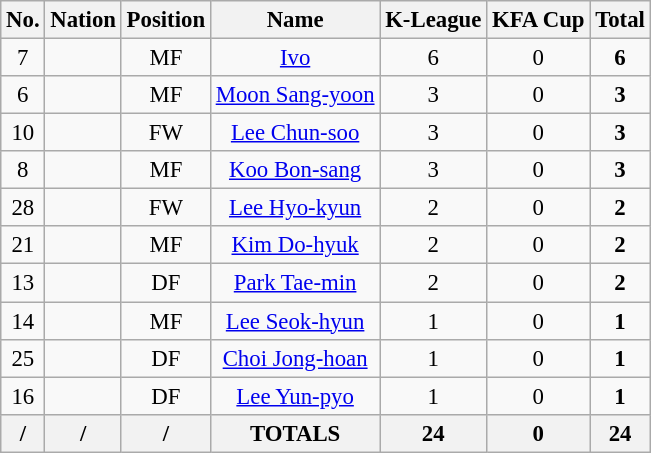<table class="wikitable" style="font-size: 95%; text-align: center;">
<tr>
<th>No.</th>
<th>Nation</th>
<th>Position</th>
<th>Name</th>
<th>K-League</th>
<th>KFA Cup</th>
<th>Total</th>
</tr>
<tr>
<td>7</td>
<td></td>
<td>MF</td>
<td><a href='#'>Ivo</a></td>
<td>6</td>
<td>0</td>
<td><strong>6</strong></td>
</tr>
<tr>
<td>6</td>
<td></td>
<td>MF</td>
<td><a href='#'>Moon Sang-yoon</a></td>
<td>3</td>
<td>0</td>
<td><strong>3</strong></td>
</tr>
<tr>
<td>10</td>
<td></td>
<td>FW</td>
<td><a href='#'>Lee Chun-soo</a></td>
<td>3</td>
<td>0</td>
<td><strong>3</strong></td>
</tr>
<tr>
<td>8</td>
<td></td>
<td>MF</td>
<td><a href='#'>Koo Bon-sang</a></td>
<td>3</td>
<td>0</td>
<td><strong>3</strong></td>
</tr>
<tr>
<td>28</td>
<td></td>
<td>FW</td>
<td><a href='#'>Lee Hyo-kyun</a></td>
<td>2</td>
<td>0</td>
<td><strong>2</strong></td>
</tr>
<tr>
<td>21</td>
<td></td>
<td>MF</td>
<td><a href='#'>Kim Do-hyuk</a></td>
<td>2</td>
<td>0</td>
<td><strong>2</strong></td>
</tr>
<tr>
<td>13</td>
<td></td>
<td>DF</td>
<td><a href='#'>Park Tae-min</a></td>
<td>2</td>
<td>0</td>
<td><strong>2</strong></td>
</tr>
<tr>
<td>14</td>
<td></td>
<td>MF</td>
<td><a href='#'>Lee Seok-hyun</a></td>
<td>1</td>
<td>0</td>
<td><strong>1</strong></td>
</tr>
<tr>
<td>25</td>
<td></td>
<td>DF</td>
<td><a href='#'>Choi Jong-hoan</a></td>
<td>1</td>
<td>0</td>
<td><strong>1</strong></td>
</tr>
<tr>
<td>16</td>
<td></td>
<td>DF</td>
<td><a href='#'>Lee Yun-pyo</a></td>
<td>1</td>
<td>0</td>
<td><strong>1</strong></td>
</tr>
<tr>
<th>/</th>
<th>/</th>
<th>/</th>
<th>TOTALS</th>
<th>24</th>
<th>0</th>
<th>24</th>
</tr>
</table>
